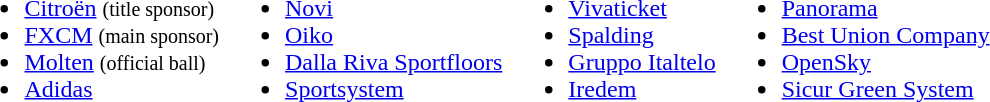<table>
<tr style="vertical-align: top;">
<td><br><ul><li><a href='#'>Citroën</a> <small>(title sponsor)</small></li><li><a href='#'>FXCM</a> <small>(main sponsor)</small></li><li><a href='#'>Molten</a> <small>(official ball)</small></li><li><a href='#'>Adidas</a></li></ul></td>
<td><br><ul><li><a href='#'>Novi</a></li><li><a href='#'>Oiko</a></li><li><a href='#'>Dalla Riva Sportfloors</a></li><li><a href='#'>Sportsystem</a></li></ul></td>
<td><br><ul><li><a href='#'>Vivaticket</a></li><li><a href='#'>Spalding</a></li><li><a href='#'>Gruppo Italtelo</a></li><li><a href='#'>Iredem</a></li></ul></td>
<td><br><ul><li><a href='#'>Panorama</a></li><li><a href='#'>Best Union Company</a></li><li><a href='#'>OpenSky</a></li><li><a href='#'>Sicur Green System</a></li></ul></td>
</tr>
</table>
